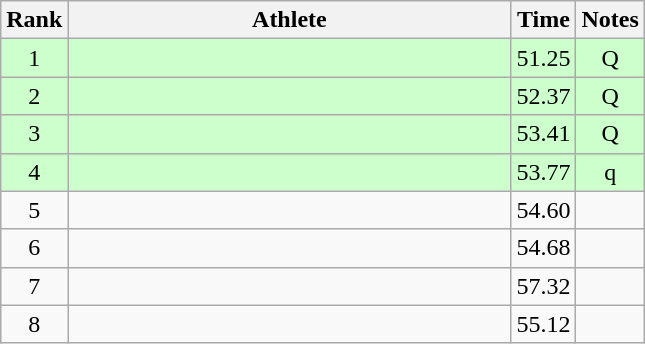<table class="wikitable" style="text-align:center">
<tr>
<th>Rank</th>
<th Style="width:18em">Athlete</th>
<th>Time</th>
<th>Notes</th>
</tr>
<tr style="background:#cfc">
<td>1</td>
<td style="text-align:left"></td>
<td>51.25</td>
<td>Q</td>
</tr>
<tr style="background:#cfc">
<td>2</td>
<td style="text-align:left"></td>
<td>52.37</td>
<td>Q</td>
</tr>
<tr style="background:#cfc">
<td>3</td>
<td style="text-align:left"></td>
<td>53.41</td>
<td>Q</td>
</tr>
<tr style="background:#cfc">
<td>4</td>
<td style="text-align:left"></td>
<td>53.77</td>
<td>q</td>
</tr>
<tr>
<td>5</td>
<td style="text-align:left"></td>
<td>54.60</td>
<td></td>
</tr>
<tr>
<td>6</td>
<td style="text-align:left"></td>
<td>54.68</td>
<td></td>
</tr>
<tr>
<td>7</td>
<td style="text-align:left"></td>
<td>57.32</td>
<td></td>
</tr>
<tr>
<td>8</td>
<td style="text-align:left"></td>
<td>55.12</td>
<td></td>
</tr>
</table>
